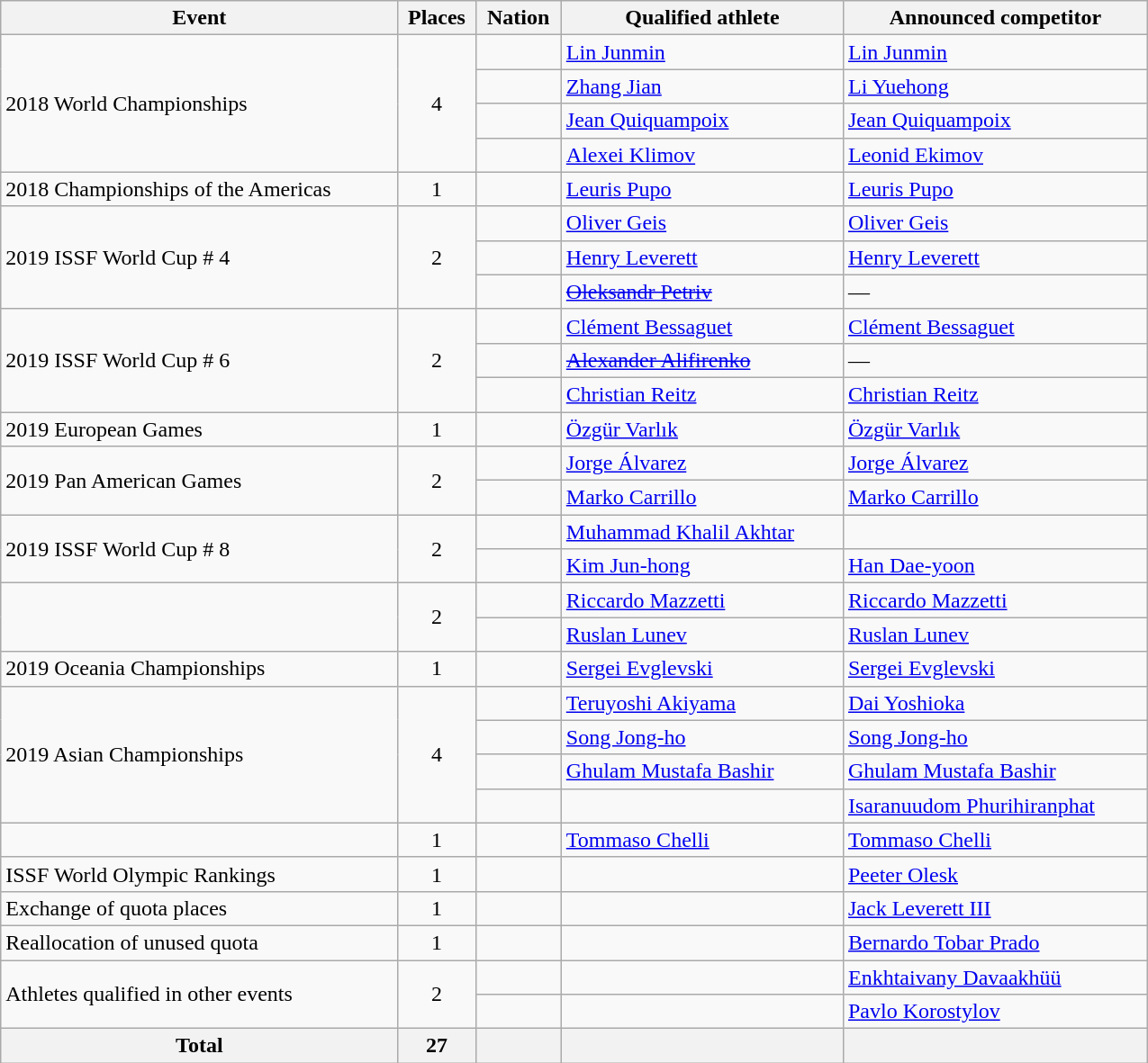<table class=wikitable style="text-align:left" width=850>
<tr>
<th>Event</th>
<th width=50>Places</th>
<th>Nation</th>
<th>Qualified athlete</th>
<th>Announced competitor</th>
</tr>
<tr>
<td rowspan="4">2018 World Championships</td>
<td rowspan=4 align=center>4</td>
<td></td>
<td><a href='#'>Lin Junmin</a></td>
<td><a href='#'>Lin Junmin</a></td>
</tr>
<tr>
<td></td>
<td><a href='#'>Zhang Jian</a></td>
<td><a href='#'>Li Yuehong</a></td>
</tr>
<tr>
<td></td>
<td><a href='#'>Jean Quiquampoix</a></td>
<td><a href='#'>Jean Quiquampoix</a></td>
</tr>
<tr>
<td></td>
<td><a href='#'>Alexei Klimov</a></td>
<td><a href='#'>Leonid Ekimov</a></td>
</tr>
<tr>
<td>2018 Championships of the Americas</td>
<td align=center>1</td>
<td></td>
<td><a href='#'>Leuris Pupo</a></td>
<td><a href='#'>Leuris Pupo</a></td>
</tr>
<tr>
<td rowspan="3">2019 ISSF World Cup # 4</td>
<td rowspan=3 align=center>2</td>
<td></td>
<td><a href='#'>Oliver Geis</a></td>
<td><a href='#'>Oliver Geis</a></td>
</tr>
<tr>
<td></td>
<td><a href='#'>Henry Leverett</a></td>
<td><a href='#'>Henry Leverett</a></td>
</tr>
<tr>
<td><s></s></td>
<td><a href='#'><s>Oleksandr Petriv</s></a></td>
<td>—</td>
</tr>
<tr>
<td rowspan="3">2019 ISSF World Cup # 6</td>
<td rowspan=3 align=center>2</td>
<td></td>
<td><a href='#'>Clément Bessaguet</a></td>
<td><a href='#'>Clément Bessaguet</a></td>
</tr>
<tr>
<td><s></s></td>
<td><a href='#'><s>Alexander Alifirenko</s></a></td>
<td>—</td>
</tr>
<tr>
<td></td>
<td><a href='#'>Christian Reitz</a></td>
<td><a href='#'>Christian Reitz</a></td>
</tr>
<tr>
<td>2019 European Games</td>
<td align=center>1</td>
<td></td>
<td><a href='#'>Özgür Varlık</a></td>
<td><a href='#'>Özgür Varlık</a></td>
</tr>
<tr>
<td rowspan="2">2019 Pan American Games</td>
<td rowspan=2 align=center>2</td>
<td></td>
<td><a href='#'>Jorge Álvarez</a></td>
<td><a href='#'>Jorge Álvarez</a></td>
</tr>
<tr>
<td></td>
<td><a href='#'>Marko Carrillo</a></td>
<td><a href='#'>Marko Carrillo</a></td>
</tr>
<tr>
<td rowspan="2">2019 ISSF World Cup # 8</td>
<td rowspan=2 align=center>2</td>
<td></td>
<td><a href='#'>Muhammad Khalil Akhtar</a></td>
<td></td>
</tr>
<tr>
<td></td>
<td><a href='#'>Kim Jun-hong</a></td>
<td><a href='#'>Han Dae-yoon</a></td>
</tr>
<tr>
<td rowspan="2"></td>
<td rowspan=2 align=center>2</td>
<td></td>
<td><a href='#'>Riccardo Mazzetti</a></td>
<td><a href='#'>Riccardo Mazzetti</a></td>
</tr>
<tr>
<td></td>
<td><a href='#'>Ruslan Lunev</a></td>
<td><a href='#'>Ruslan Lunev</a></td>
</tr>
<tr>
<td>2019 Oceania Championships</td>
<td align=center>1</td>
<td></td>
<td><a href='#'>Sergei Evglevski</a></td>
<td><a href='#'>Sergei Evglevski</a></td>
</tr>
<tr>
<td rowspan=4>2019 Asian Championships</td>
<td rowspan=4 align=center>4</td>
<td></td>
<td><a href='#'>Teruyoshi Akiyama</a></td>
<td><a href='#'>Dai Yoshioka</a></td>
</tr>
<tr>
<td></td>
<td><a href='#'>Song Jong-ho</a></td>
<td><a href='#'>Song Jong-ho</a></td>
</tr>
<tr>
<td></td>
<td><a href='#'>Ghulam Mustafa Bashir</a></td>
<td><a href='#'>Ghulam Mustafa Bashir</a></td>
</tr>
<tr>
<td></td>
<td></td>
<td><a href='#'>Isaranuudom Phurihiranphat</a></td>
</tr>
<tr>
<td></td>
<td align=center>1</td>
<td></td>
<td><a href='#'>Tommaso Chelli</a></td>
<td><a href='#'>Tommaso Chelli</a></td>
</tr>
<tr>
<td>ISSF World Olympic Rankings</td>
<td align=center>1</td>
<td></td>
<td></td>
<td><a href='#'>Peeter Olesk</a></td>
</tr>
<tr>
<td>Exchange of quota places</td>
<td align=center>1</td>
<td></td>
<td></td>
<td><a href='#'>Jack Leverett III</a></td>
</tr>
<tr>
<td>Reallocation of unused quota</td>
<td align=center>1</td>
<td></td>
<td></td>
<td><a href='#'>Bernardo Tobar Prado</a></td>
</tr>
<tr>
<td rowspan="2">Athletes qualified in other events</td>
<td rowspan="2" align="center" rowspan1>2</td>
<td></td>
<td></td>
<td><a href='#'>Enkhtaivany Davaakhüü</a></td>
</tr>
<tr>
<td></td>
<td></td>
<td><a href='#'>Pavlo Korostylov</a></td>
</tr>
<tr>
<th>Total</th>
<th>27</th>
<th></th>
<th></th>
<th></th>
</tr>
</table>
